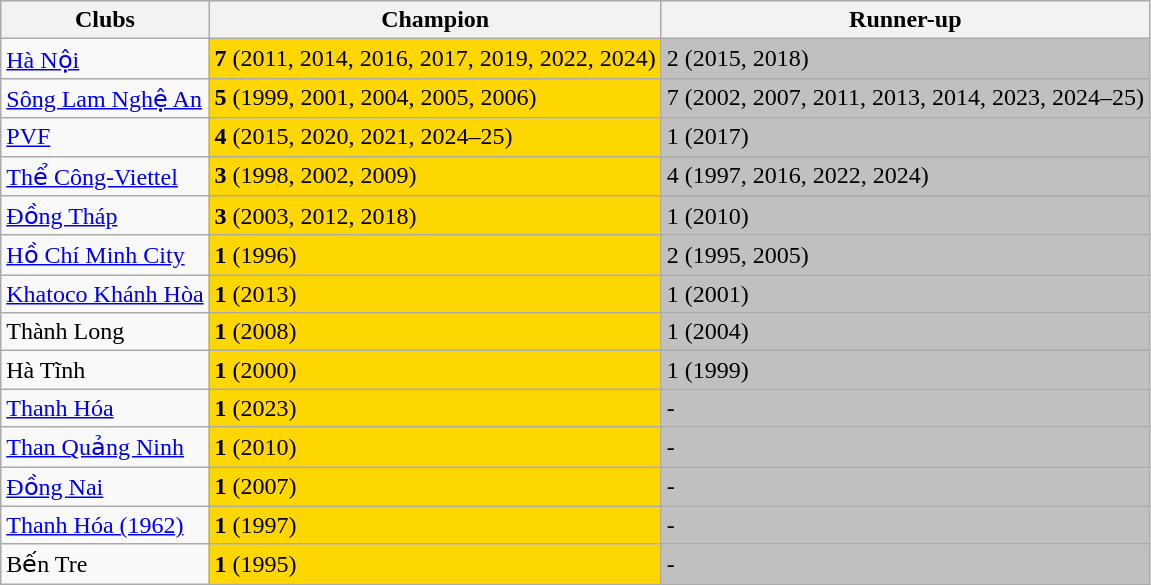<table class="wikitable">
<tr>
<th>Clubs</th>
<th>Champion</th>
<th>Runner-up</th>
</tr>
<tr>
<td><a href='#'>Hà Nội</a></td>
<td bgcolor=gold><strong>7</strong> (2011, 2014, 2016, 2017, 2019, 2022, 2024)</td>
<td style="background:silver;">2    (2015, 2018)</td>
</tr>
<tr>
<td><a href='#'>Sông Lam Nghệ An</a></td>
<td bgcolor=gold><strong>5</strong> (1999, 2001, 2004, 2005, 2006)</td>
<td style="background:silver;">7    (2002, 2007, 2011, 2013, 2014, 2023, 2024–25)</td>
</tr>
<tr>
<td><a href='#'>PVF</a></td>
<td bgcolor=gold><strong>4</strong> (2015, 2020, 2021, 2024–25)</td>
<td style="background:silver;">1    (2017)</td>
</tr>
<tr>
<td><a href='#'>Thể Công-Viettel</a></td>
<td bgcolor=gold><strong>3</strong> (1998, 2002, 2009)</td>
<td style="background:silver;">4    (1997, 2016, 2022, 2024)</td>
</tr>
<tr>
<td><a href='#'>Đồng Tháp</a></td>
<td bgcolor=gold><strong>3</strong> (2003, 2012, 2018)</td>
<td style="background:silver;">1    (2010)</td>
</tr>
<tr>
<td><a href='#'>Hồ Chí Minh City</a></td>
<td bgcolor=gold><strong>1</strong> (1996)</td>
<td style="background:silver;">2    (1995, 2005)</td>
</tr>
<tr>
<td><a href='#'>Khatoco Khánh Hòa</a></td>
<td bgcolor=gold><strong>1</strong> (2013)</td>
<td style="background:silver;">1    (2001)</td>
</tr>
<tr>
<td>Thành Long</td>
<td bgcolor=gold><strong>1</strong> (2008)</td>
<td style="background:silver;">1    (2004)</td>
</tr>
<tr>
<td>Hà Tĩnh</td>
<td bgcolor=gold><strong>1</strong> (2000)</td>
<td style="background:silver;">1    (1999)</td>
</tr>
<tr>
<td><a href='#'>Thanh Hóa</a></td>
<td bgcolor=gold><strong>1</strong> (2023)</td>
<td style="background:silver;">-</td>
</tr>
<tr>
<td><a href='#'>Than Quảng Ninh</a></td>
<td bgcolor=gold><strong>1</strong> (2010)</td>
<td style="background:silver;">-</td>
</tr>
<tr>
<td><a href='#'>Đồng Nai</a></td>
<td bgcolor=gold><strong>1</strong> (2007)</td>
<td style="background:silver;">-</td>
</tr>
<tr>
<td><a href='#'>Thanh Hóa (1962)</a></td>
<td bgcolor=gold><strong>1</strong> (1997)</td>
<td style="background:silver;">-</td>
</tr>
<tr>
<td>Bến Tre</td>
<td bgcolor=gold><strong>1</strong> (1995)</td>
<td style="background:silver;">-</td>
</tr>
</table>
